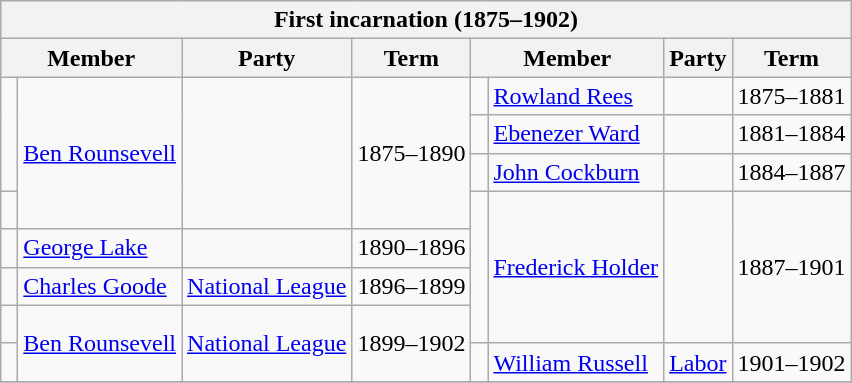<table class="wikitable">
<tr>
<th colspan=8>First incarnation (1875–1902)</th>
</tr>
<tr>
<th colspan=2>Member</th>
<th>Party</th>
<th>Term</th>
<th colspan=2>Member</th>
<th>Party</th>
<th>Term</th>
</tr>
<tr>
<td rowspan=3 > </td>
<td rowspan=4><a href='#'>Ben Rounsevell</a></td>
<td rowspan=4></td>
<td rowspan=4>1875–1890</td>
<td> </td>
<td><a href='#'>Rowland Rees</a></td>
<td></td>
<td>1875–1881</td>
</tr>
<tr>
<td> </td>
<td><a href='#'>Ebenezer Ward</a></td>
<td></td>
<td>1881–1884</td>
</tr>
<tr>
<td> </td>
<td><a href='#'>John Cockburn</a></td>
<td></td>
<td>1884–1887</td>
</tr>
<tr>
<td> </td>
<td rowspan=4 > </td>
<td rowspan=4><a href='#'>Frederick Holder</a></td>
<td rowspan=4></td>
<td rowspan=4>1887–1901</td>
</tr>
<tr>
<td> </td>
<td><a href='#'>George Lake</a></td>
<td></td>
<td>1890–1896</td>
</tr>
<tr>
<td> </td>
<td><a href='#'>Charles Goode</a></td>
<td><a href='#'>National League</a></td>
<td>1896–1899</td>
</tr>
<tr>
<td> </td>
<td rowspan=2><a href='#'>Ben Rounsevell</a></td>
<td rowspan=2><a href='#'>National League</a></td>
<td rowspan=2>1899–1902</td>
</tr>
<tr>
<td> </td>
<td> </td>
<td><a href='#'>William Russell</a></td>
<td><a href='#'>Labor</a></td>
<td>1901–1902</td>
</tr>
<tr>
</tr>
</table>
